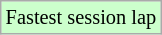<table class="wikitable sortable" style="font-size: 85%;">
<tr style="background:#ccffcc;">
<td>Fastest session lap</td>
</tr>
</table>
